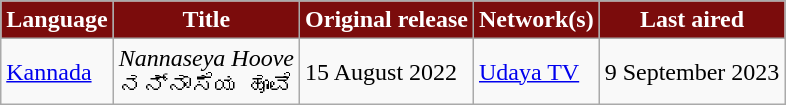<table class="wikitable sortable" style="margin-right: 0;">
<tr style="color:white">
<th style="background:#7b0c0c; ">Language</th>
<th style="background:#7b0c0c; ">Title</th>
<th style="background:#7b0c0c; ">Original release</th>
<th style="background:#7b0c0c; ">Network(s)</th>
<th style="background:#7b0c0c; ">Last aired</th>
</tr>
<tr>
<td><a href='#'>Kannada</a></td>
<td><em>Nannaseya Hoove</em> <br> ನನ್ನಾಸೆಯ ಹೂವೆ</td>
<td>15 August 2022</td>
<td><a href='#'>Udaya TV</a></td>
<td>9 September 2023</td>
</tr>
</table>
